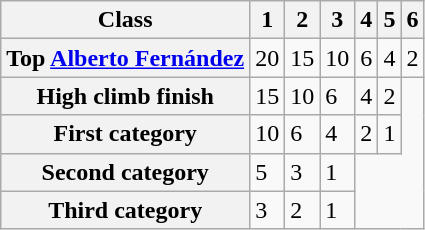<table class="wikitable">
<tr>
<th>Class</th>
<th>1</th>
<th>2</th>
<th>3</th>
<th>4</th>
<th>5</th>
<th>6</th>
</tr>
<tr>
<th>Top <a href='#'>Alberto Fernández</a></th>
<td>20</td>
<td>15</td>
<td>10</td>
<td>6</td>
<td>4</td>
<td>2</td>
</tr>
<tr>
<th>High climb finish</th>
<td>15</td>
<td>10</td>
<td>6</td>
<td>4</td>
<td>2</td>
</tr>
<tr>
<th>First category</th>
<td>10</td>
<td>6</td>
<td>4</td>
<td>2</td>
<td>1</td>
</tr>
<tr>
<th>Second category</th>
<td>5</td>
<td>3</td>
<td>1</td>
</tr>
<tr>
<th>Third category</th>
<td>3</td>
<td>2</td>
<td>1</td>
</tr>
</table>
